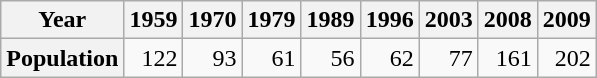<table class="wikitable" style="text-align:right">
<tr>
<th>Year</th>
<th>1959</th>
<th>1970</th>
<th>1979</th>
<th>1989</th>
<th>1996</th>
<th>2003</th>
<th>2008</th>
<th>2009</th>
</tr>
<tr>
<th>Population</th>
<td>122</td>
<td>93</td>
<td>61</td>
<td>56</td>
<td>62</td>
<td>77</td>
<td>161</td>
<td>202</td>
</tr>
</table>
